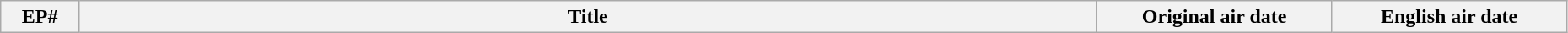<table class="wikitable" width="98%">
<tr>
<th width="5%">EP#</th>
<th>Title</th>
<th width="15%">Original air date</th>
<th width="15%">English air date<br>
























</th>
</tr>
</table>
